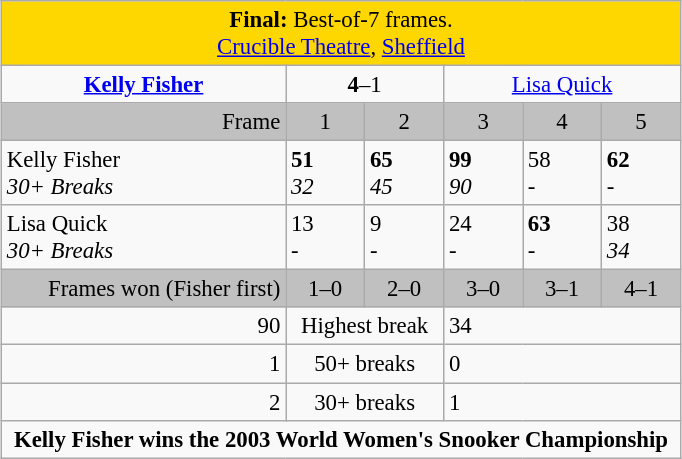<table class="wikitable"  style="font-size: 95%; margin: 1em auto 1em auto;">
<tr>
<td colspan=8 align="center" bgcolor="#ffd700"><strong>Final:</strong> Best-of-7 frames.<br> <a href='#'>Crucible Theatre</a>, <a href='#'>Sheffield</a></td>
</tr>
<tr>
<td colspan=1 align="center"><strong><a href='#'>Kelly Fisher</a></strong> <br> </td>
<td colspan=2 align="center"><strong>4</strong>–1</td>
<td colspan=3 align="center"><a href='#'>Lisa Quick</a> <br> </td>
</tr>
<tr>
<td style="width: 12em;; background: silver;" align="right">Frame</td>
<td style="width: 3em; background: silver;" align="center">1</td>
<td style="width: 3em; background: silver;" align="center">2</td>
<td style="width: 3em; background: silver;" align="center">3</td>
<td style="width: 3em; background: silver;" align="center">4</td>
<td style="width: 3em; background: silver;" align="center">5</td>
</tr>
<tr>
<td>Kelly Fisher<br> <em>30+ Breaks</em></td>
<td><strong>51</strong><br><em>32</em></td>
<td><strong>65</strong><br><em>45</em></td>
<td><strong>99</strong><br><em>90</em></td>
<td>58<br>-</td>
<td><strong>62</strong><br>-</td>
</tr>
<tr>
<td>Lisa Quick<br>  <em>30+ Breaks</em></td>
<td>13<br>-</td>
<td>9<br>-</td>
<td>24<br>-</td>
<td><strong>63</strong><br>-</td>
<td>38<br><em>34</em></td>
</tr>
<tr>
<td style="background: silver;" align="right">Frames won (Fisher first)</td>
<td style="background: silver;" align="center">1–0</td>
<td style="background: silver;" align="center">2–0</td>
<td style="background: silver;" align="center">3–0</td>
<td style="background: silver;" align="center">3–1</td>
<td style="background: silver;" align="center">4–1</td>
</tr>
<tr>
<td colspan=1 align="right">90</td>
<td colspan=2 align="center">Highest break</td>
<td colspan=3 align="left">34</td>
</tr>
<tr>
<td colspan=1 align="right">1</td>
<td colspan=2 align="center">50+ breaks</td>
<td colspan=3 align="left">0</td>
</tr>
<tr>
<td colspan=1 align="right">2</td>
<td colspan=2 align="center">30+ breaks</td>
<td colspan=3 align="left">1</td>
</tr>
<tr>
<td colspan=8 align="center"><strong>Kelly Fisher wins the 2003 World Women's Snooker Championship</strong></td>
</tr>
</table>
